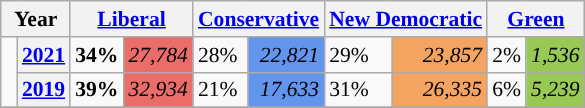<table class="wikitable" style="width:400; font-size:90%; margin-left:1em;">
<tr>
<th colspan="2" scope="col">Year</th>
<th colspan="2" scope="col"><a href='#'>Liberal</a></th>
<th colspan="2" scope="col"><a href='#'>Conservative</a></th>
<th colspan="2" scope="col"><a href='#'>New Democratic</a></th>
<th colspan="2" scope="col"><a href='#'>Green</a></th>
</tr>
<tr>
<td rowspan="2" style="width: 0.25em; background-color: "></td>
<th><a href='#'>2021</a></th>
<td><strong>34%</strong></td>
<td style="text-align:right; background:#EA6D6A;"><em>27,784</em></td>
<td>28%</td>
<td style="text-align:right; background:#6495ED;"><em>22,821</em></td>
<td>29%</td>
<td style="text-align:right; background:#F4A460;"><em>23,857</em></td>
<td>2%</td>
<td style="text-align:right; background:#99C955;"><em>1,536</em></td>
</tr>
<tr>
<th><a href='#'>2019</a></th>
<td><strong>39%</strong></td>
<td style="text-align:right; background:#EA6D6A;"><em>32,934</em></td>
<td>21%</td>
<td style="text-align:right; background:#6495ED;"><em>17,633</em></td>
<td>31%</td>
<td style="text-align:right; background:#F4A460;"><em>26,335</em></td>
<td>6%</td>
<td style="text-align:right; background:#99C955;"><em>5,239</em></td>
</tr>
<tr>
</tr>
</table>
